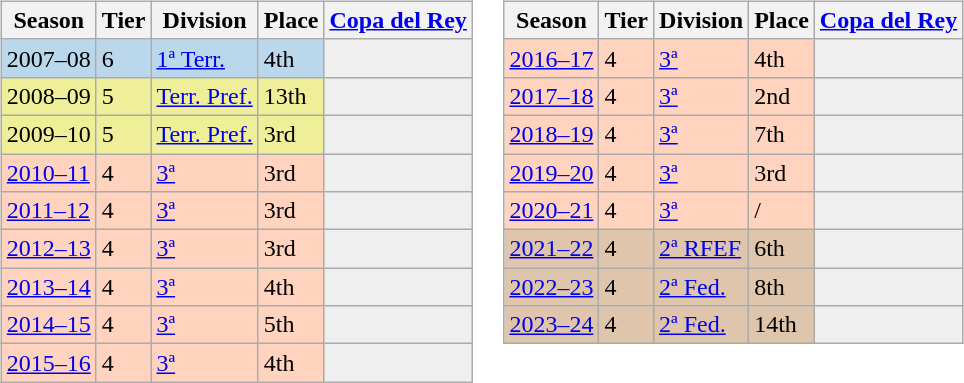<table>
<tr>
<td valign="top" width=0%><br><table class="wikitable">
<tr style="background:#f0f6fa;">
<th>Season</th>
<th>Tier</th>
<th>Division</th>
<th>Place</th>
<th><a href='#'>Copa del Rey</a></th>
</tr>
<tr>
<td style="background:#BBD7EC;">2007–08</td>
<td style="background:#BBD7EC;">6</td>
<td style="background:#BBD7EC;"><a href='#'>1ª Terr.</a></td>
<td style="background:#BBD7EC;">4th</td>
<th style="background:#efefef;"></th>
</tr>
<tr>
<td style="background:#EFEF99;">2008–09</td>
<td style="background:#EFEF99;">5</td>
<td style="background:#EFEF99;"><a href='#'>Terr. Pref.</a></td>
<td style="background:#EFEF99;">13th</td>
<th style="background:#efefef;"></th>
</tr>
<tr>
<td style="background:#EFEF99;">2009–10</td>
<td style="background:#EFEF99;">5</td>
<td style="background:#EFEF99;"><a href='#'>Terr. Pref.</a></td>
<td style="background:#EFEF99;">3rd</td>
<th style="background:#efefef;"></th>
</tr>
<tr>
<td style="background:#FFD3BD;"><a href='#'>2010–11</a></td>
<td style="background:#FFD3BD;">4</td>
<td style="background:#FFD3BD;"><a href='#'>3ª</a></td>
<td style="background:#FFD3BD;">3rd</td>
<th style="background:#efefef;"></th>
</tr>
<tr>
<td style="background:#FFD3BD;"><a href='#'>2011–12</a></td>
<td style="background:#FFD3BD;">4</td>
<td style="background:#FFD3BD;"><a href='#'>3ª</a></td>
<td style="background:#FFD3BD;">3rd</td>
<th style="background:#efefef;"></th>
</tr>
<tr>
<td style="background:#FFD3BD;"><a href='#'>2012–13</a></td>
<td style="background:#FFD3BD;">4</td>
<td style="background:#FFD3BD;"><a href='#'>3ª</a></td>
<td style="background:#FFD3BD;">3rd</td>
<th style="background:#efefef;"></th>
</tr>
<tr>
<td style="background:#FFD3BD;"><a href='#'>2013–14</a></td>
<td style="background:#FFD3BD;">4</td>
<td style="background:#FFD3BD;"><a href='#'>3ª</a></td>
<td style="background:#FFD3BD;">4th</td>
<th style="background:#efefef;"></th>
</tr>
<tr>
<td style="background:#FFD3BD;"><a href='#'>2014–15</a></td>
<td style="background:#FFD3BD;">4</td>
<td style="background:#FFD3BD;"><a href='#'>3ª</a></td>
<td style="background:#FFD3BD;">5th</td>
<th style="background:#efefef;"></th>
</tr>
<tr>
<td style="background:#FFD3BD;"><a href='#'>2015–16</a></td>
<td style="background:#FFD3BD;">4</td>
<td style="background:#FFD3BD;"><a href='#'>3ª</a></td>
<td style="background:#FFD3BD;">4th</td>
<th style="background:#efefef;"></th>
</tr>
</table>
</td>
<td valign="top" width=0%><br><table class="wikitable">
<tr style="background:#f0f6fa;">
<th>Season</th>
<th>Tier</th>
<th>Division</th>
<th>Place</th>
<th><a href='#'>Copa del Rey</a></th>
</tr>
<tr>
<td style="background:#FFD3BD;"><a href='#'>2016–17</a></td>
<td style="background:#FFD3BD;">4</td>
<td style="background:#FFD3BD;"><a href='#'>3ª</a></td>
<td style="background:#FFD3BD;">4th</td>
<th style="background:#efefef;"></th>
</tr>
<tr>
<td style="background:#FFD3BD;"><a href='#'>2017–18</a></td>
<td style="background:#FFD3BD;">4</td>
<td style="background:#FFD3BD;"><a href='#'>3ª</a></td>
<td style="background:#FFD3BD;">2nd</td>
<th style="background:#efefef;"></th>
</tr>
<tr>
<td style="background:#FFD3BD;"><a href='#'>2018–19</a></td>
<td style="background:#FFD3BD;">4</td>
<td style="background:#FFD3BD;"><a href='#'>3ª</a></td>
<td style="background:#FFD3BD;">7th</td>
<th style="background:#efefef;"></th>
</tr>
<tr>
<td style="background:#FFD3BD;"><a href='#'>2019–20</a></td>
<td style="background:#FFD3BD;">4</td>
<td style="background:#FFD3BD;"><a href='#'>3ª</a></td>
<td style="background:#FFD3BD;">3rd</td>
<th style="background:#efefef;"></th>
</tr>
<tr>
<td style="background:#FFD3BD;"><a href='#'>2020–21</a></td>
<td style="background:#FFD3BD;">4</td>
<td style="background:#FFD3BD;"><a href='#'>3ª</a></td>
<td style="background:#FFD3BD;"> / </td>
<th style="background:#efefef;"></th>
</tr>
<tr>
<td style="background:#DEC5AB;"><a href='#'>2021–22</a></td>
<td style="background:#DEC5AB;">4</td>
<td style="background:#DEC5AB;"><a href='#'>2ª RFEF</a></td>
<td style="background:#DEC5AB;">6th</td>
<th style="background:#efefef;"></th>
</tr>
<tr>
<td style="background:#DEC5AB;"><a href='#'>2022–23</a></td>
<td style="background:#DEC5AB;">4</td>
<td style="background:#DEC5AB;"><a href='#'>2ª Fed.</a></td>
<td style="background:#DEC5AB;">8th</td>
<th style="background:#efefef;"></th>
</tr>
<tr>
<td style="background:#DEC5AB;"><a href='#'>2023–24</a></td>
<td style="background:#DEC5AB;">4</td>
<td style="background:#DEC5AB;"><a href='#'>2ª Fed.</a></td>
<td style="background:#DEC5AB;">14th</td>
<th style="background:#efefef;"></th>
</tr>
</table>
</td>
</tr>
</table>
